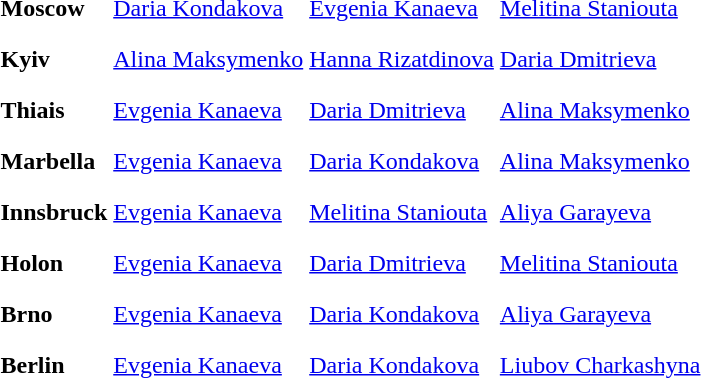<table>
<tr>
<th scope=row style="text-align:left">Moscow</th>
<td style="height:30px;"> <a href='#'>Daria Kondakova</a></td>
<td style="height:30px;"> <a href='#'>Evgenia Kanaeva</a></td>
<td style="height:30px;"> <a href='#'>Melitina Staniouta</a></td>
</tr>
<tr>
<th scope=row style="text-align:left">Kyiv</th>
<td style="height:30px;"> <a href='#'>Alina Maksymenko</a></td>
<td style="height:30px;"> <a href='#'>Hanna Rizatdinova</a></td>
<td style="height:30px;"> <a href='#'>Daria Dmitrieva</a></td>
</tr>
<tr>
<th scope=row style="text-align:left">Thiais</th>
<td style="height:30px;"> <a href='#'>Evgenia Kanaeva</a></td>
<td style="height:30px;"> <a href='#'>Daria Dmitrieva</a></td>
<td style="height:30px;"> <a href='#'>Alina Maksymenko</a></td>
</tr>
<tr>
<th scope=row style="text-align:left">Marbella</th>
<td style="height:30px;"> <a href='#'>Evgenia Kanaeva</a></td>
<td style="height:30px;"> <a href='#'>Daria Kondakova</a></td>
<td style="height:30px;"> <a href='#'>Alina Maksymenko</a></td>
</tr>
<tr>
<th scope=row style="text-align:left">Innsbruck</th>
<td style="height:30px;"> <a href='#'>Evgenia Kanaeva</a></td>
<td style="height:30px;"> <a href='#'>Melitina Staniouta</a></td>
<td style="height:30px;"> <a href='#'>Aliya Garayeva</a></td>
</tr>
<tr>
<th scope=row style="text-align:left">Holon</th>
<td style="height:30px;"> <a href='#'>Evgenia Kanaeva</a></td>
<td style="height:30px;"> <a href='#'>Daria Dmitrieva</a></td>
<td style="height:30px;"> <a href='#'>Melitina Staniouta</a></td>
</tr>
<tr>
<th scope=row style="text-align:left">Brno</th>
<td style="height:30px;"> <a href='#'>Evgenia Kanaeva</a></td>
<td style="height:30px;"> <a href='#'>Daria Kondakova</a></td>
<td style="height:30px;"> <a href='#'>Aliya Garayeva</a></td>
</tr>
<tr>
<th scope=row style="text-align:left">Berlin</th>
<td style="height:30px;"> <a href='#'>Evgenia Kanaeva</a></td>
<td style="height:30px;"> <a href='#'>Daria Kondakova</a></td>
<td style="height:30px;"> <a href='#'>Liubov Charkashyna</a></td>
</tr>
<tr>
</tr>
</table>
